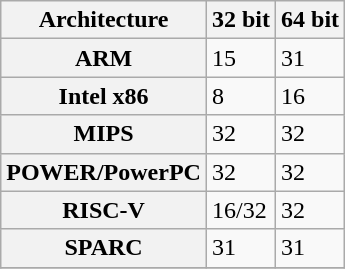<table class="wikitable floatright">
<tr>
<th>Architecture</th>
<th scope="col">32 bit</th>
<th scope="col">64 bit</th>
</tr>
<tr>
<th scope="row">ARM</th>
<td>15</td>
<td>31</td>
</tr>
<tr>
<th scope="row">Intel x86</th>
<td>8</td>
<td>16</td>
</tr>
<tr>
<th scope="row">MIPS</th>
<td>32</td>
<td>32</td>
</tr>
<tr>
<th scope="row">POWER/PowerPC</th>
<td>32</td>
<td>32</td>
</tr>
<tr>
<th scope="row">RISC-V</th>
<td>16/32</td>
<td>32</td>
</tr>
<tr>
<th scope="row">SPARC</th>
<td>31</td>
<td>31</td>
</tr>
<tr>
</tr>
</table>
